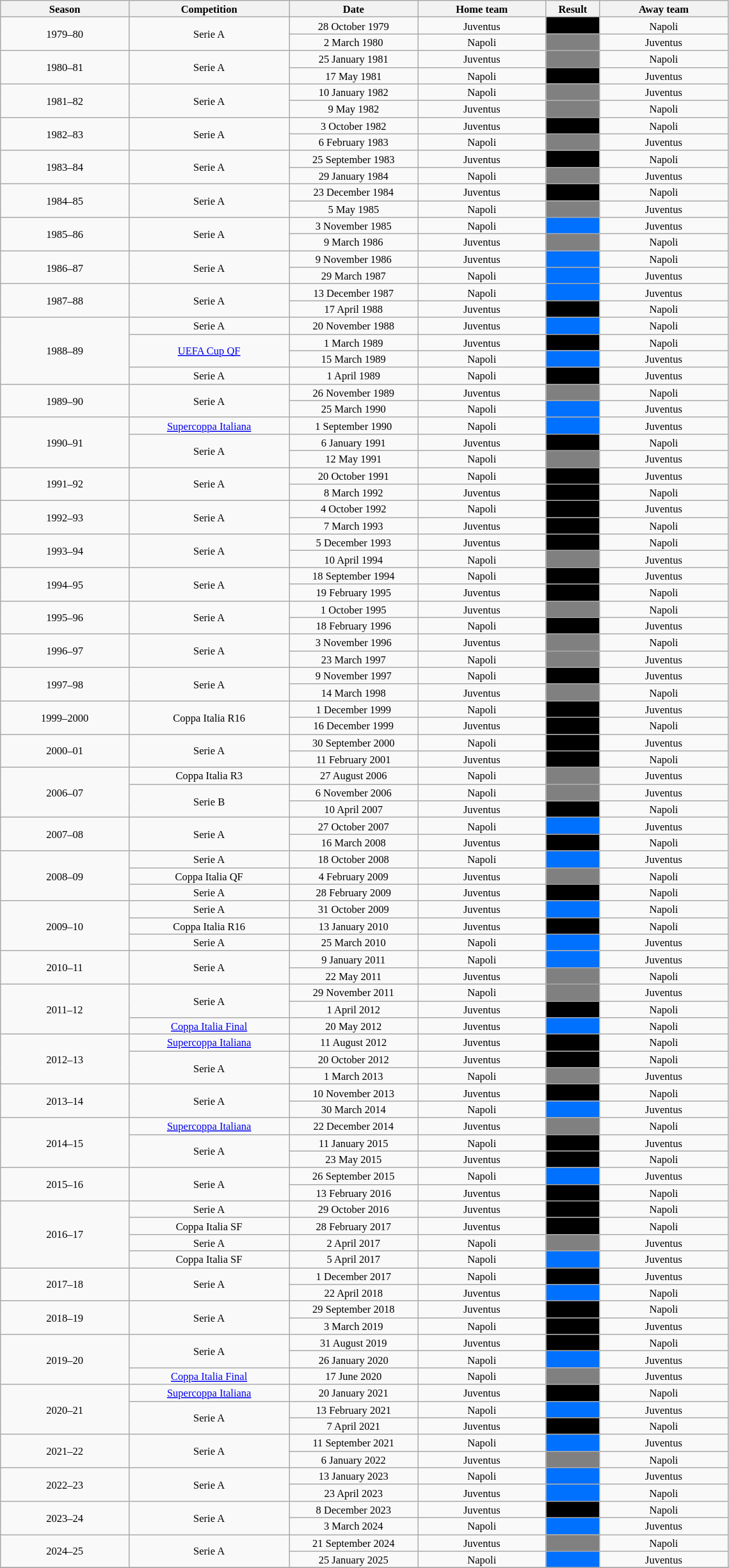<table class="wikitable" style="text-align: center; width=20%; font-size: 11px">
<tr>
<th rowspan=1 width=12%><strong>Season</strong></th>
<th rowspan=1 width=15%><strong>Competition</strong></th>
<th rowspan=1 width=12%><strong>Date</strong></th>
<th rowspan=1 width=12%><strong>Home team</strong></th>
<th rowspan=1 width=5%><strong>Result</strong></th>
<th rowspan=1 width=12%><strong>Away team</strong></th>
</tr>
<tr>
<td rowspan=2>1979–80</td>
<td rowspan=2>Serie A</td>
<td>28 October 1979</td>
<td>Juventus</td>
<td bgcolor=#000000></td>
<td>Napoli</td>
</tr>
<tr>
<td>2 March 1980</td>
<td>Napoli</td>
<td bgcolor=#808080></td>
<td>Juventus</td>
</tr>
<tr>
<td rowspan=2>1980–81</td>
<td rowspan=2>Serie A</td>
<td>25 January 1981</td>
<td>Juventus</td>
<td bgcolor=#808080></td>
<td>Napoli</td>
</tr>
<tr>
<td>17 May 1981</td>
<td>Napoli</td>
<td bgcolor=#000000></td>
<td>Juventus</td>
</tr>
<tr>
<td rowspan=2>1981–82</td>
<td rowspan=2>Serie A</td>
<td>10 January 1982</td>
<td>Napoli</td>
<td bgcolor=#808080></td>
<td>Juventus</td>
</tr>
<tr>
<td>9 May 1982</td>
<td>Juventus</td>
<td bgcolor=#808080></td>
<td>Napoli</td>
</tr>
<tr>
<td rowspan=2>1982–83</td>
<td rowspan=2>Serie A</td>
<td>3 October 1982</td>
<td>Juventus</td>
<td bgcolor=#000000></td>
<td>Napoli</td>
</tr>
<tr>
<td>6 February 1983</td>
<td>Napoli</td>
<td bgcolor=#808080></td>
<td>Juventus</td>
</tr>
<tr>
<td rowspan=2>1983–84</td>
<td rowspan=2>Serie A</td>
<td>25 September 1983</td>
<td>Juventus</td>
<td bgcolor=#000000></td>
<td>Napoli</td>
</tr>
<tr>
<td>29 January 1984</td>
<td>Napoli</td>
<td bgcolor=#808080></td>
<td>Juventus</td>
</tr>
<tr>
<td rowspan=2>1984–85</td>
<td rowspan=2>Serie A</td>
<td>23 December 1984</td>
<td>Juventus</td>
<td bgcolor=#000000></td>
<td>Napoli</td>
</tr>
<tr>
<td>5 May 1985</td>
<td>Napoli</td>
<td bgcolor=#808080></td>
<td>Juventus</td>
</tr>
<tr>
<td rowspan=2>1985–86</td>
<td rowspan=2>Serie A</td>
<td>3 November 1985</td>
<td>Napoli</td>
<td bgcolor=#0070FF></td>
<td>Juventus</td>
</tr>
<tr>
<td>9 March 1986</td>
<td>Juventus</td>
<td bgcolor=#808080></td>
<td>Napoli</td>
</tr>
<tr>
<td rowspan=2>1986–87</td>
<td rowspan=2>Serie A</td>
<td>9 November 1986</td>
<td>Juventus</td>
<td bgcolor=#0070FF></td>
<td>Napoli</td>
</tr>
<tr>
<td>29 March 1987</td>
<td>Napoli</td>
<td bgcolor=#0070FF></td>
<td>Juventus</td>
</tr>
<tr>
<td rowspan=2>1987–88</td>
<td rowspan=2>Serie A</td>
<td>13 December 1987</td>
<td>Napoli</td>
<td bgcolor=#0070FF></td>
<td>Juventus</td>
</tr>
<tr>
<td>17 April 1988</td>
<td>Juventus</td>
<td bgcolor=#000000></td>
<td>Napoli</td>
</tr>
<tr>
<td rowspan=4>1988–89</td>
<td>Serie A</td>
<td>20 November 1988</td>
<td>Juventus</td>
<td bgcolor=#0070FF></td>
<td>Napoli</td>
</tr>
<tr>
<td rowspan=2><a href='#'>UEFA Cup QF</a></td>
<td>1 March 1989</td>
<td>Juventus</td>
<td bgcolor=#000000></td>
<td>Napoli</td>
</tr>
<tr>
<td>15 March 1989</td>
<td>Napoli</td>
<td bgcolor=#0070FF></td>
<td>Juventus</td>
</tr>
<tr>
<td>Serie A</td>
<td>1 April 1989</td>
<td>Napoli</td>
<td bgcolor=#000000></td>
<td>Juventus</td>
</tr>
<tr>
<td rowspan=2>1989–90</td>
<td rowspan=2>Serie A</td>
<td>26 November 1989</td>
<td>Juventus</td>
<td bgcolor=#808080></td>
<td>Napoli</td>
</tr>
<tr>
<td>25 March 1990</td>
<td>Napoli</td>
<td bgcolor=#0070FF></td>
<td>Juventus</td>
</tr>
<tr>
<td rowspan=3>1990–91</td>
<td><a href='#'>Supercoppa Italiana</a></td>
<td>1 September 1990</td>
<td>Napoli</td>
<td bgcolor=#0070FF></td>
<td>Juventus</td>
</tr>
<tr>
<td rowspan=2>Serie A</td>
<td>6 January 1991</td>
<td>Juventus</td>
<td bgcolor=#000000></td>
<td>Napoli</td>
</tr>
<tr>
<td>12 May 1991</td>
<td>Napoli</td>
<td bgcolor=#808080></td>
<td>Juventus</td>
</tr>
<tr>
<td rowspan=2>1991–92</td>
<td rowspan=2>Serie A</td>
<td>20 October 1991</td>
<td>Napoli</td>
<td bgcolor=#000000></td>
<td>Juventus</td>
</tr>
<tr>
<td>8 March 1992</td>
<td>Juventus</td>
<td bgcolor=#000000></td>
<td>Napoli</td>
</tr>
<tr>
<td rowspan=2>1992–93</td>
<td rowspan=2>Serie A</td>
<td>4 October 1992</td>
<td>Napoli</td>
<td bgcolor=#000000></td>
<td>Juventus</td>
</tr>
<tr>
<td>7 March 1993</td>
<td>Juventus</td>
<td bgcolor=#000000></td>
<td>Napoli</td>
</tr>
<tr>
<td rowspan=2>1993–94</td>
<td rowspan=2>Serie A</td>
<td>5 December 1993</td>
<td>Juventus</td>
<td bgcolor=#000000></td>
<td>Napoli</td>
</tr>
<tr>
<td>10 April 1994</td>
<td>Napoli</td>
<td bgcolor=#808080></td>
<td>Juventus</td>
</tr>
<tr>
<td rowspan=2>1994–95</td>
<td rowspan=2>Serie A</td>
<td>18 September 1994</td>
<td>Napoli</td>
<td bgcolor=#000000></td>
<td>Juventus</td>
</tr>
<tr>
<td>19 February 1995</td>
<td>Juventus</td>
<td bgcolor=#000000></td>
<td>Napoli</td>
</tr>
<tr>
<td rowspan=2>1995–96</td>
<td rowspan=2>Serie A</td>
<td>1 October 1995</td>
<td>Juventus</td>
<td bgcolor=#808080></td>
<td>Napoli</td>
</tr>
<tr>
<td>18 February 1996</td>
<td>Napoli</td>
<td bgcolor=#000000></td>
<td>Juventus</td>
</tr>
<tr>
<td rowspan=2>1996–97</td>
<td rowspan=2>Serie A</td>
<td>3 November 1996</td>
<td>Juventus</td>
<td bgcolor=#808080></td>
<td>Napoli</td>
</tr>
<tr>
<td>23 March 1997</td>
<td>Napoli</td>
<td bgcolor=#808080></td>
<td>Juventus</td>
</tr>
<tr>
<td rowspan=2>1997–98</td>
<td rowspan=2>Serie A</td>
<td>9 November 1997</td>
<td>Napoli</td>
<td bgcolor=#000000></td>
<td>Juventus</td>
</tr>
<tr>
<td>14 March 1998</td>
<td>Juventus</td>
<td bgcolor=#808080></td>
<td>Napoli</td>
</tr>
<tr>
<td rowspan=2>1999–2000</td>
<td rowspan=2>Coppa Italia R16</td>
<td>1 December 1999</td>
<td>Napoli</td>
<td bgcolor=#000000></td>
<td>Juventus</td>
</tr>
<tr>
<td>16 December 1999</td>
<td>Juventus</td>
<td bgcolor=#000000></td>
<td>Napoli</td>
</tr>
<tr>
<td rowspan=2>2000–01</td>
<td rowspan=2>Serie A</td>
<td>30 September 2000</td>
<td>Napoli</td>
<td bgcolor=#000000></td>
<td>Juventus</td>
</tr>
<tr>
<td>11 February 2001</td>
<td>Juventus</td>
<td bgcolor=#000000></td>
<td>Napoli</td>
</tr>
<tr>
<td rowspan=3>2006–07</td>
<td>Coppa Italia R3</td>
<td>27 August 2006</td>
<td>Napoli</td>
<td bgcolor=#808080></td>
<td>Juventus</td>
</tr>
<tr>
<td rowspan=2>Serie B</td>
<td>6 November 2006</td>
<td>Napoli</td>
<td bgcolor=#808080></td>
<td>Juventus</td>
</tr>
<tr>
<td>10 April 2007</td>
<td>Juventus</td>
<td bgcolor=#000000></td>
<td>Napoli</td>
</tr>
<tr>
<td rowspan=2>2007–08</td>
<td rowspan=2>Serie A</td>
<td>27 October 2007</td>
<td>Napoli</td>
<td bgcolor=#0070FF></td>
<td>Juventus</td>
</tr>
<tr>
<td>16 March 2008</td>
<td>Juventus</td>
<td bgcolor=#000000></td>
<td>Napoli</td>
</tr>
<tr>
<td rowspan=3>2008–09</td>
<td>Serie A</td>
<td>18 October 2008</td>
<td>Napoli</td>
<td bgcolor=#0070FF></td>
<td>Juventus</td>
</tr>
<tr>
<td>Coppa Italia QF</td>
<td>4 February 2009</td>
<td>Juventus</td>
<td bgcolor=#808080></td>
<td>Napoli</td>
</tr>
<tr>
<td>Serie A</td>
<td>28 February 2009</td>
<td>Juventus</td>
<td bgcolor=#000000></td>
<td>Napoli</td>
</tr>
<tr>
<td rowspan=3>2009–10</td>
<td>Serie A</td>
<td>31 October 2009</td>
<td>Juventus</td>
<td bgcolor=#0070FF></td>
<td>Napoli</td>
</tr>
<tr>
<td>Coppa Italia R16</td>
<td>13 January 2010</td>
<td>Juventus</td>
<td bgcolor=#000000></td>
<td>Napoli</td>
</tr>
<tr>
<td>Serie A</td>
<td>25 March 2010</td>
<td>Napoli</td>
<td bgcolor=#0070FF></td>
<td>Juventus</td>
</tr>
<tr>
<td rowspan=2>2010–11</td>
<td rowspan=2>Serie A</td>
<td>9 January 2011</td>
<td>Napoli</td>
<td bgcolor=#0070FF></td>
<td>Juventus</td>
</tr>
<tr>
<td>22 May 2011</td>
<td>Juventus</td>
<td bgcolor=#808080></td>
<td>Napoli</td>
</tr>
<tr>
<td rowspan=3>2011–12</td>
<td rowspan=2>Serie A</td>
<td>29 November 2011</td>
<td>Napoli</td>
<td bgcolor=#808080></td>
<td>Juventus</td>
</tr>
<tr>
<td>1 April 2012</td>
<td>Juventus</td>
<td bgcolor=#000000></td>
<td>Napoli</td>
</tr>
<tr>
<td><a href='#'>Coppa Italia Final</a></td>
<td>20 May 2012</td>
<td>Juventus</td>
<td bgcolor=#0070FF></td>
<td>Napoli</td>
</tr>
<tr>
<td rowspan=3>2012–13</td>
<td><a href='#'>Supercoppa Italiana</a></td>
<td>11 August 2012</td>
<td>Juventus</td>
<td bgcolor=#000000></td>
<td>Napoli</td>
</tr>
<tr>
<td rowspan=2>Serie A</td>
<td>20 October 2012</td>
<td>Juventus</td>
<td bgcolor=#000000></td>
<td>Napoli</td>
</tr>
<tr>
<td>1 March 2013</td>
<td>Napoli</td>
<td bgcolor=#808080></td>
<td>Juventus</td>
</tr>
<tr>
<td rowspan=2>2013–14</td>
<td rowspan=2>Serie A</td>
<td>10 November 2013</td>
<td>Juventus</td>
<td bgcolor=#000000></td>
<td>Napoli</td>
</tr>
<tr>
<td>30 March 2014</td>
<td>Napoli</td>
<td bgcolor=#0070FF></td>
<td>Juventus</td>
</tr>
<tr>
<td rowspan=3>2014–15</td>
<td><a href='#'>Supercoppa Italiana</a></td>
<td>22 December 2014</td>
<td>Juventus</td>
<td bgcolor=#808080></td>
<td>Napoli</td>
</tr>
<tr>
<td rowspan=2>Serie A</td>
<td>11 January 2015</td>
<td>Napoli</td>
<td bgcolor=#000000></td>
<td>Juventus</td>
</tr>
<tr>
<td>23 May 2015</td>
<td>Juventus</td>
<td bgcolor=#000000></td>
<td>Napoli</td>
</tr>
<tr>
<td rowspan=2>2015–16</td>
<td rowspan=2>Serie A</td>
<td>26 September 2015</td>
<td>Napoli</td>
<td bgcolor=#0070FF></td>
<td>Juventus</td>
</tr>
<tr>
<td>13 February 2016</td>
<td>Juventus</td>
<td bgcolor=#000000></td>
<td>Napoli</td>
</tr>
<tr>
<td rowspan=4>2016–17</td>
<td>Serie A</td>
<td>29 October 2016</td>
<td>Juventus</td>
<td bgcolor=#000000></td>
<td>Napoli</td>
</tr>
<tr>
<td>Coppa Italia SF</td>
<td>28 February 2017</td>
<td>Juventus</td>
<td bgcolor=#000000></td>
<td>Napoli</td>
</tr>
<tr>
<td>Serie A</td>
<td>2 April 2017</td>
<td>Napoli</td>
<td bgcolor=#808080></td>
<td>Juventus</td>
</tr>
<tr>
<td>Coppa Italia SF</td>
<td>5 April 2017</td>
<td>Napoli</td>
<td bgcolor=#0070FF></td>
<td>Juventus</td>
</tr>
<tr>
<td rowspan=2>2017–18</td>
<td rowspan=2>Serie A</td>
<td>1 December 2017</td>
<td>Napoli</td>
<td bgcolor=#000000></td>
<td>Juventus</td>
</tr>
<tr>
<td>22 April 2018</td>
<td>Juventus</td>
<td bgcolor=#0070FF></td>
<td>Napoli</td>
</tr>
<tr>
<td rowspan=2>2018–19</td>
<td rowspan=2>Serie A</td>
<td>29 September 2018</td>
<td>Juventus</td>
<td bgcolor=#000000></td>
<td>Napoli</td>
</tr>
<tr>
<td>3 March 2019</td>
<td>Napoli</td>
<td bgcolor=#000000></td>
<td>Juventus</td>
</tr>
<tr>
<td rowspan=3>2019–20</td>
<td rowspan=2>Serie A</td>
<td>31 August 2019</td>
<td>Juventus</td>
<td bgcolor=#000000></td>
<td>Napoli</td>
</tr>
<tr>
<td>26 January 2020</td>
<td>Napoli</td>
<td bgcolor=#0070FF></td>
<td>Juventus</td>
</tr>
<tr>
<td><a href='#'>Coppa Italia Final</a></td>
<td>17 June 2020</td>
<td>Napoli</td>
<td bgcolor=#808080></td>
<td>Juventus</td>
</tr>
<tr>
<td rowspan=3>2020–21</td>
<td><a href='#'>Supercoppa Italiana</a></td>
<td>20 January 2021</td>
<td>Juventus</td>
<td bgcolor=#000000></td>
<td>Napoli</td>
</tr>
<tr>
<td rowspan=2>Serie A</td>
<td>13 February 2021</td>
<td>Napoli</td>
<td bgcolor=#0070FF></td>
<td>Juventus</td>
</tr>
<tr>
<td>7 April 2021</td>
<td>Juventus</td>
<td bgcolor=#000000></td>
<td>Napoli</td>
</tr>
<tr>
<td rowspan=2>2021–22</td>
<td rowspan=2>Serie A</td>
<td>11 September 2021</td>
<td>Napoli</td>
<td bgcolor=#0070FF></td>
<td>Juventus</td>
</tr>
<tr>
<td>6 January 2022</td>
<td>Juventus</td>
<td bgcolor=#808080></td>
<td>Napoli</td>
</tr>
<tr>
<td rowspan=2>2022–23</td>
<td rowspan=2>Serie A</td>
<td>13 January 2023</td>
<td>Napoli</td>
<td bgcolor=0070FF></td>
<td>Juventus</td>
</tr>
<tr>
<td>23 April 2023</td>
<td>Juventus</td>
<td bgcolor=0070FF></td>
<td>Napoli</td>
</tr>
<tr>
<td rowspan=2>2023–24</td>
<td rowspan=2>Serie A</td>
<td>8 December 2023</td>
<td>Juventus</td>
<td bgcolor=#000000></td>
<td>Napoli</td>
</tr>
<tr>
<td>3 March 2024</td>
<td>Napoli</td>
<td bgcolor=0070FF></td>
<td>Juventus</td>
</tr>
<tr>
<td rowspan=2>2024–25</td>
<td rowspan=2>Serie A</td>
<td>21 September 2024</td>
<td>Juventus</td>
<td bgcolor=#808080></td>
<td>Napoli</td>
</tr>
<tr>
<td>25 January 2025</td>
<td>Napoli</td>
<td bgcolor=0070FF></td>
<td>Juventus</td>
</tr>
<tr>
</tr>
</table>
